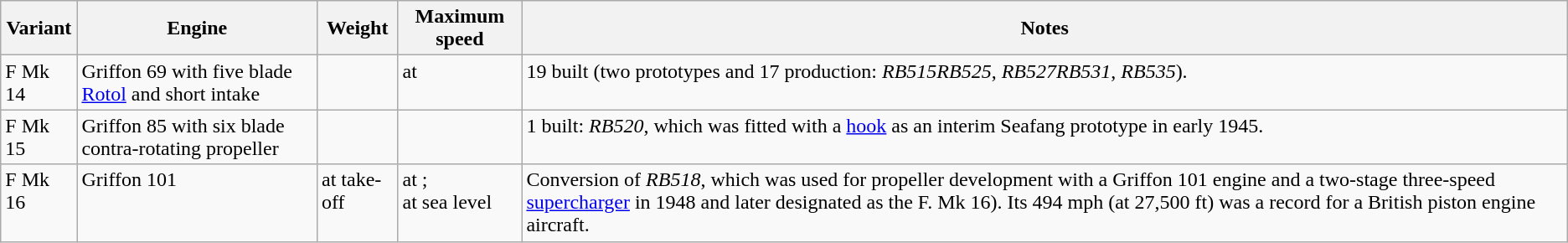<table class="wikitable">
<tr>
<th>Variant</th>
<th>Engine</th>
<th>Weight</th>
<th>Maximum speed</th>
<th>Notes</th>
</tr>
<tr style="vertical-align: top;">
<td>F Mk 14</td>
<td>Griffon 69 with five blade <a href='#'>Rotol</a> and short intake<br></td>
<td></td>
<td> at </td>
<td>19 built (two prototypes and 17 production: <em>RB515</em><em>RB525</em>, <em>RB527</em><em>RB531</em>, <em>RB535</em>).</td>
</tr>
<tr style="vertical-align: top;">
<td>F Mk 15</td>
<td>Griffon 85 with six blade contra-rotating propeller<br></td>
<td></td>
<td></td>
<td>1 built: <em>RB520</em>, which was fitted with a <a href='#'>hook</a> as an interim Seafang prototype in early 1945.</td>
</tr>
<tr style="vertical-align: top;">
<td>F Mk 16</td>
<td>Griffon 101<br></td>
<td> at take-off</td>
<td> at ;<br> at sea level</td>
<td>Conversion of <em>RB518</em>, which was used for propeller development with a Griffon 101 engine and a two-stage three-speed <a href='#'>supercharger</a> in 1948 and later designated as the F. Mk 16). Its 494 mph (at 27,500 ft) was a record for a British piston engine aircraft.</td>
</tr>
</table>
